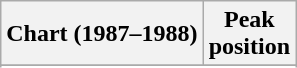<table class="wikitable sortable plainrowheaders" style="text-align:center">
<tr>
<th scope="col">Chart (1987–1988)</th>
<th scope="col">Peak<br>position</th>
</tr>
<tr>
</tr>
<tr>
</tr>
<tr>
</tr>
<tr>
</tr>
<tr>
</tr>
<tr>
</tr>
<tr>
</tr>
<tr>
</tr>
<tr>
</tr>
<tr>
</tr>
</table>
